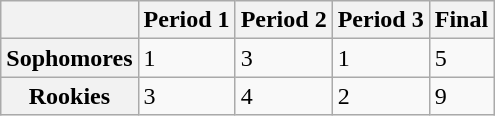<table class="wikitable">
<tr>
<th></th>
<th>Period 1</th>
<th>Period 2</th>
<th>Period 3</th>
<th>Final</th>
</tr>
<tr>
<th>Sophomores</th>
<td>1</td>
<td>3</td>
<td>1</td>
<td>5</td>
</tr>
<tr>
<th>Rookies</th>
<td>3</td>
<td>4</td>
<td>2</td>
<td>9</td>
</tr>
</table>
